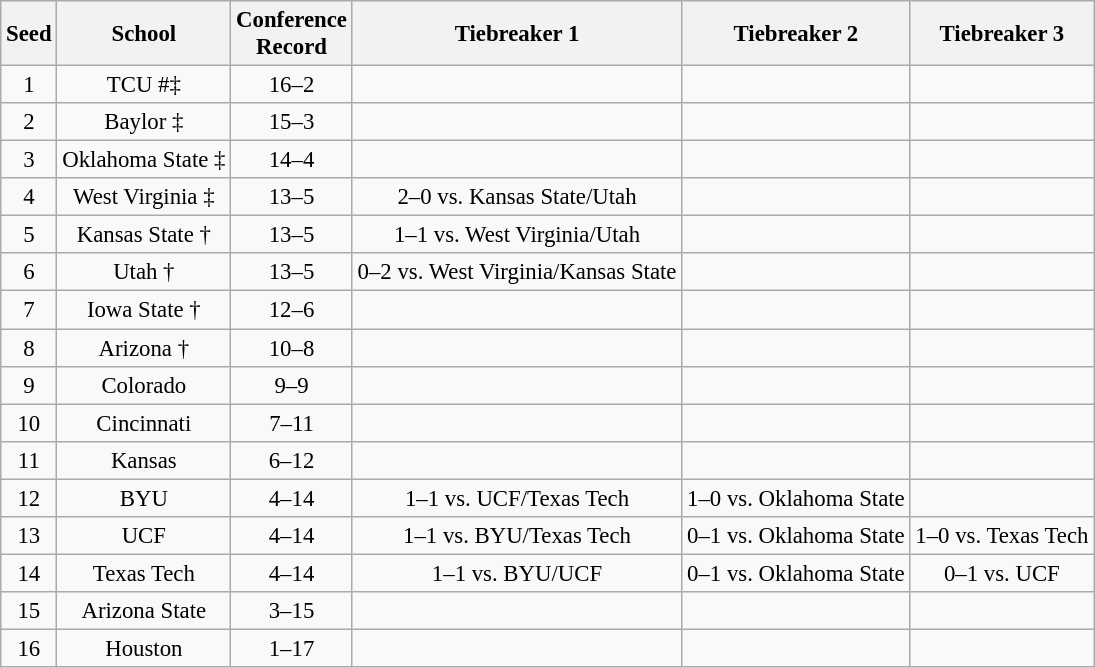<table class="wikitable" style="white-space:nowrap; font-size:95%; text-align:center">
<tr>
<th>Seed</th>
<th>School</th>
<th>Conference<br>Record</th>
<th>Tiebreaker 1</th>
<th>Tiebreaker 2</th>
<th>Tiebreaker 3</th>
</tr>
<tr>
<td>1</td>
<td>TCU #‡</td>
<td>16–2</td>
<td></td>
<td></td>
<td></td>
</tr>
<tr>
<td>2</td>
<td>Baylor ‡</td>
<td>15–3</td>
<td></td>
<td></td>
<td></td>
</tr>
<tr>
<td>3</td>
<td>Oklahoma State ‡</td>
<td>14–4</td>
<td></td>
<td></td>
<td></td>
</tr>
<tr>
<td>4</td>
<td>West Virginia ‡</td>
<td>13–5</td>
<td>2–0 vs. Kansas State/Utah</td>
<td></td>
<td></td>
</tr>
<tr>
<td>5</td>
<td>Kansas State †</td>
<td>13–5</td>
<td>1–1 vs. West Virginia/Utah</td>
<td></td>
<td></td>
</tr>
<tr>
<td>6</td>
<td>Utah †</td>
<td>13–5</td>
<td>0–2 vs. West Virginia/Kansas State</td>
<td></td>
<td></td>
</tr>
<tr>
<td>7</td>
<td>Iowa State †</td>
<td>12–6</td>
<td></td>
<td></td>
<td></td>
</tr>
<tr>
<td>8</td>
<td>Arizona †</td>
<td>10–8</td>
<td></td>
<td></td>
<td></td>
</tr>
<tr>
<td>9</td>
<td>Colorado</td>
<td>9–9</td>
<td></td>
<td></td>
<td></td>
</tr>
<tr>
<td>10</td>
<td>Cincinnati</td>
<td>7–11</td>
<td></td>
<td></td>
<td></td>
</tr>
<tr>
<td>11</td>
<td>Kansas</td>
<td>6–12</td>
<td></td>
<td></td>
<td></td>
</tr>
<tr>
<td>12</td>
<td>BYU</td>
<td>4–14</td>
<td>1–1 vs. UCF/Texas Tech</td>
<td>1–0 vs. Oklahoma State</td>
<td></td>
</tr>
<tr>
<td>13</td>
<td>UCF</td>
<td>4–14</td>
<td>1–1 vs. BYU/Texas Tech</td>
<td>0–1 vs. Oklahoma State</td>
<td>1–0 vs. Texas Tech</td>
</tr>
<tr>
<td>14</td>
<td>Texas Tech</td>
<td>4–14</td>
<td>1–1 vs. BYU/UCF</td>
<td>0–1 vs. Oklahoma State</td>
<td>0–1 vs. UCF</td>
</tr>
<tr>
<td>15</td>
<td>Arizona State</td>
<td>3–15</td>
<td></td>
<td></td>
<td></td>
</tr>
<tr>
<td>16</td>
<td>Houston</td>
<td>1–17</td>
<td></td>
<td></td>
<td></td>
</tr>
</table>
